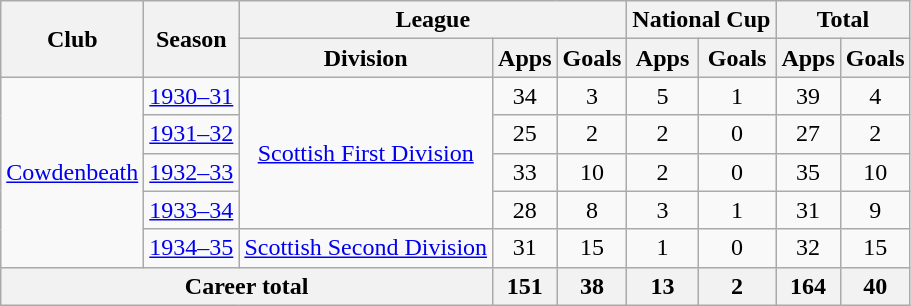<table class="wikitable" style="text-align: center">
<tr>
<th rowspan="2">Club</th>
<th rowspan="2">Season</th>
<th colspan="3">League</th>
<th colspan="2">National Cup</th>
<th colspan="2">Total</th>
</tr>
<tr>
<th>Division</th>
<th>Apps</th>
<th>Goals</th>
<th>Apps</th>
<th>Goals</th>
<th>Apps</th>
<th>Goals</th>
</tr>
<tr>
<td rowspan="5"><a href='#'>Cowdenbeath</a></td>
<td><a href='#'>1930–31</a></td>
<td rowspan="4"><a href='#'>Scottish First Division</a></td>
<td>34</td>
<td>3</td>
<td>5</td>
<td>1</td>
<td>39</td>
<td>4</td>
</tr>
<tr>
<td><a href='#'>1931–32</a></td>
<td>25</td>
<td>2</td>
<td>2</td>
<td>0</td>
<td>27</td>
<td>2</td>
</tr>
<tr>
<td><a href='#'>1932–33</a></td>
<td>33</td>
<td>10</td>
<td>2</td>
<td>0</td>
<td>35</td>
<td>10</td>
</tr>
<tr>
<td><a href='#'>1933–34</a></td>
<td>28</td>
<td>8</td>
<td>3</td>
<td>1</td>
<td>31</td>
<td>9</td>
</tr>
<tr>
<td><a href='#'>1934–35</a></td>
<td><a href='#'>Scottish Second Division</a></td>
<td>31</td>
<td>15</td>
<td>1</td>
<td>0</td>
<td>32</td>
<td>15</td>
</tr>
<tr>
<th colspan="3">Career total</th>
<th>151</th>
<th>38</th>
<th>13</th>
<th>2</th>
<th>164</th>
<th>40</th>
</tr>
</table>
